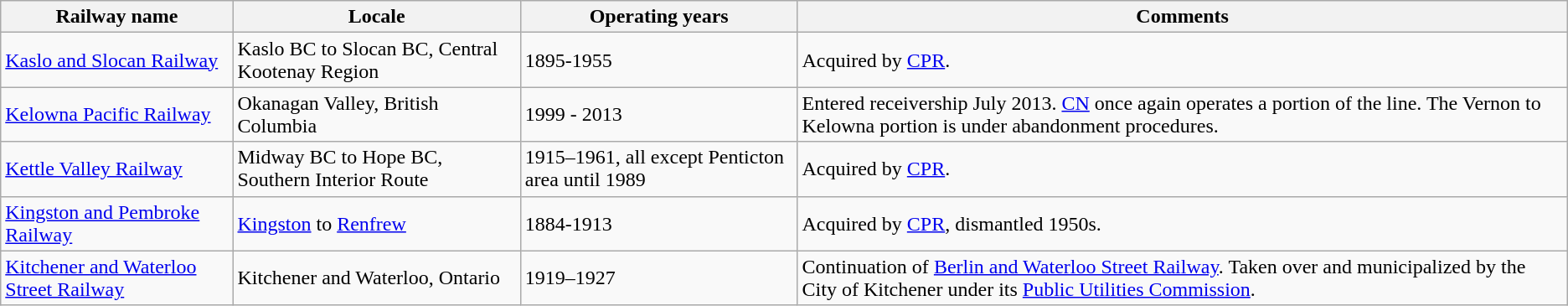<table class="wikitable">
<tr>
<th>Railway name</th>
<th>Locale</th>
<th>Operating years</th>
<th>Comments</th>
</tr>
<tr>
<td><a href='#'>Kaslo and Slocan Railway</a></td>
<td>Kaslo BC to Slocan BC, Central Kootenay Region</td>
<td>1895-1955</td>
<td>Acquired by <a href='#'>CPR</a>.</td>
</tr>
<tr>
<td><a href='#'>Kelowna Pacific Railway</a></td>
<td>Okanagan Valley, British Columbia</td>
<td>1999 - 2013</td>
<td>Entered receivership July 2013. <a href='#'>CN</a> once again operates a portion of the line. The Vernon to Kelowna portion is under abandonment procedures.</td>
</tr>
<tr>
<td><a href='#'>Kettle Valley Railway</a></td>
<td>Midway BC to Hope BC, Southern Interior Route</td>
<td>1915–1961, all except Penticton area until 1989</td>
<td>Acquired by <a href='#'>CPR</a>.</td>
</tr>
<tr>
<td><a href='#'>Kingston and Pembroke Railway</a></td>
<td><a href='#'>Kingston</a> to <a href='#'>Renfrew</a></td>
<td>1884-1913</td>
<td>Acquired by <a href='#'>CPR</a>, dismantled 1950s.</td>
</tr>
<tr>
<td><a href='#'>Kitchener and Waterloo Street Railway</a></td>
<td>Kitchener and Waterloo, Ontario</td>
<td>1919–1927</td>
<td>Continuation of <a href='#'>Berlin and Waterloo Street Railway</a>. Taken over and municipalized by the City of Kitchener under its <a href='#'>Public Utilities Commission</a>.</td>
</tr>
</table>
